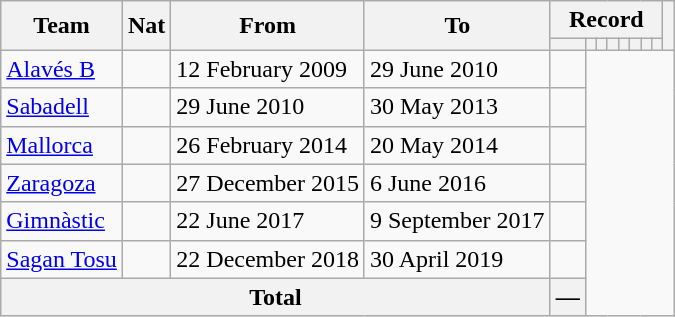<table class="wikitable" style="text-align: center">
<tr>
<th rowspan="2">Team</th>
<th rowspan="2">Nat</th>
<th rowspan="2">From</th>
<th rowspan="2">To</th>
<th colspan="8">Record</th>
<th rowspan=2></th>
</tr>
<tr>
<th></th>
<th></th>
<th></th>
<th></th>
<th></th>
<th></th>
<th></th>
<th></th>
</tr>
<tr>
<td align=left><a href='#'>Alavés B</a></td>
<td></td>
<td align=left>12 February 2009</td>
<td align=left>29 June 2010<br></td>
<td></td>
</tr>
<tr>
<td align=left><a href='#'>Sabadell</a></td>
<td></td>
<td align=left>29 June 2010</td>
<td align=left>30 May 2013<br></td>
<td></td>
</tr>
<tr>
<td align=left><a href='#'>Mallorca</a></td>
<td></td>
<td align=left>26 February 2014</td>
<td align=left>20 May 2014<br></td>
<td></td>
</tr>
<tr>
<td align=left><a href='#'>Zaragoza</a></td>
<td></td>
<td align=left>27 December 2015</td>
<td align=left>6 June 2016<br></td>
<td></td>
</tr>
<tr>
<td align=left><a href='#'>Gimnàstic</a></td>
<td></td>
<td align=left>22 June 2017</td>
<td align=left>9 September 2017<br></td>
<td></td>
</tr>
<tr>
<td align=left><a href='#'>Sagan Tosu</a></td>
<td></td>
<td align=left>22 December 2018</td>
<td align=left>30 April 2019<br></td>
<td></td>
</tr>
<tr>
<th colspan="4">Total<br></th>
<th>—</th>
</tr>
</table>
